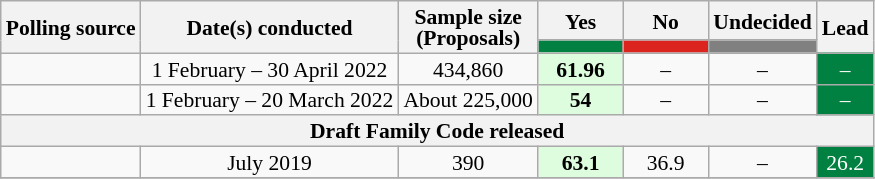<table class="wikitable" style="text-align: center; font-size:90%; line-height:14px;">
<tr>
<th rowspan=2>Polling source</th>
<th rowspan=2>Date(s) conducted</th>
<th rowspan=2>Sample size<br>(Proposals)</th>
<th style="width:50px;">Yes</th>
<th style="width:50px;">No</th>
<th style="width:50px;">Undecided</th>
<th rowspan="2" style="width:30px;">Lead</th>
</tr>
<tr>
<th style="background:#008142;"></th>
<th style="background:#DC241F;"></th>
<th style="background:gray;"></th>
</tr>
<tr>
<td></td>
<td>1 February – 30 April 2022</td>
<td>434,860</td>
<td style="background:#DEFDDE;"><strong>61.96</strong></td>
<td>–</td>
<td>–</td>
<td style="background:#008142; color:white;">–</td>
</tr>
<tr>
<td></td>
<td>1 February – 20 March 2022</td>
<td>About 225,000</td>
<td style="background:#DEFDDE;"><strong>54</strong></td>
<td>–</td>
<td>–</td>
<td style="background:#008142; color:white;">–</td>
</tr>
<tr>
<th colspan="7">Draft Family Code released</th>
</tr>
<tr>
<td></td>
<td>July 2019</td>
<td>390</td>
<td style="background:#DEFDDE;"><strong>63.1</strong></td>
<td>36.9</td>
<td>–</td>
<td style="background:#008142; color:white;">26.2</td>
</tr>
<tr>
</tr>
</table>
